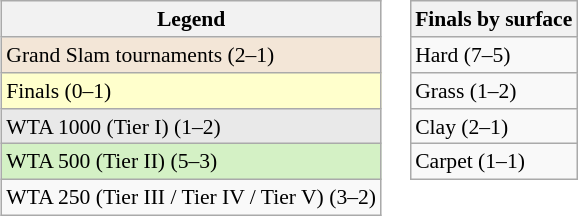<table>
<tr valign=top style=font-size:90%>
<td><br><table class=wikitable>
<tr>
<th>Legend</th>
</tr>
<tr>
<td bgcolor=f3e6d7>Grand Slam tournaments (2–1)</td>
</tr>
<tr>
<td bgcolor=ffffcc>Finals (0–1)</td>
</tr>
<tr>
<td bgcolor=e9e9e9>WTA 1000 (Tier I) (1–2)</td>
</tr>
<tr>
<td bgcolor=d4f1c5>WTA 500 (Tier II) (5–3)</td>
</tr>
<tr>
<td>WTA 250 (Tier III / Tier IV / Tier V) (3–2)</td>
</tr>
</table>
</td>
<td><br><table class=wikitable>
<tr>
<th>Finals by surface</th>
</tr>
<tr>
<td>Hard (7–5)</td>
</tr>
<tr>
<td>Grass (1–2)</td>
</tr>
<tr>
<td>Clay (2–1)</td>
</tr>
<tr>
<td>Carpet (1–1)</td>
</tr>
</table>
</td>
</tr>
</table>
